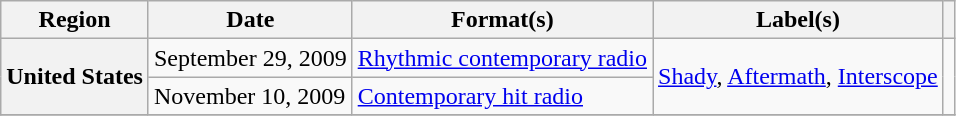<table class="wikitable plainrowheaders">
<tr>
<th scope="col">Region</th>
<th scope="col">Date</th>
<th scope="col">Format(s)</th>
<th scope="col">Label(s)</th>
<th scope="col"></th>
</tr>
<tr>
<th rowspan="2" scope="row">United States</th>
<td>September 29, 2009</td>
<td><a href='#'>Rhythmic contemporary radio</a></td>
<td rowspan="2"><a href='#'>Shady</a>, <a href='#'>Aftermath</a>, <a href='#'>Interscope</a></td>
<td align="center" rowspan="2"></td>
</tr>
<tr>
<td>November 10, 2009</td>
<td><a href='#'>Contemporary hit radio</a></td>
</tr>
<tr>
</tr>
</table>
